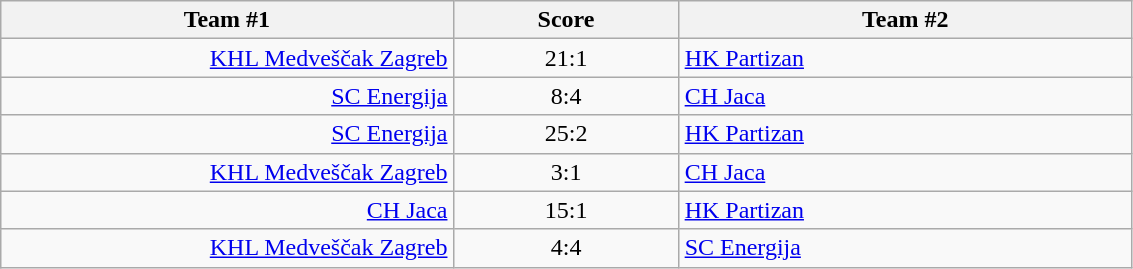<table class="wikitable" style="text-align: center;">
<tr>
<th width=22%>Team #1</th>
<th width=11%>Score</th>
<th width=22%>Team #2</th>
</tr>
<tr>
<td style="text-align: right;"><a href='#'>KHL Medveščak Zagreb</a> </td>
<td>21:1</td>
<td style="text-align: left;"> <a href='#'>HK Partizan</a></td>
</tr>
<tr>
<td style="text-align: right;"><a href='#'>SC Energija</a> </td>
<td>8:4</td>
<td style="text-align: left;"> <a href='#'>CH Jaca</a></td>
</tr>
<tr>
<td style="text-align: right;"><a href='#'>SC Energija</a> </td>
<td>25:2</td>
<td style="text-align: left;"> <a href='#'>HK Partizan</a></td>
</tr>
<tr>
<td style="text-align: right;"><a href='#'>KHL Medveščak Zagreb</a> </td>
<td>3:1</td>
<td style="text-align: left;"> <a href='#'>CH Jaca</a></td>
</tr>
<tr>
<td style="text-align: right;"><a href='#'>CH Jaca</a> </td>
<td>15:1</td>
<td style="text-align: left;"> <a href='#'>HK Partizan</a></td>
</tr>
<tr>
<td style="text-align: right;"><a href='#'>KHL Medveščak Zagreb</a> </td>
<td>4:4</td>
<td style="text-align: left;"> <a href='#'>SC Energija</a></td>
</tr>
</table>
